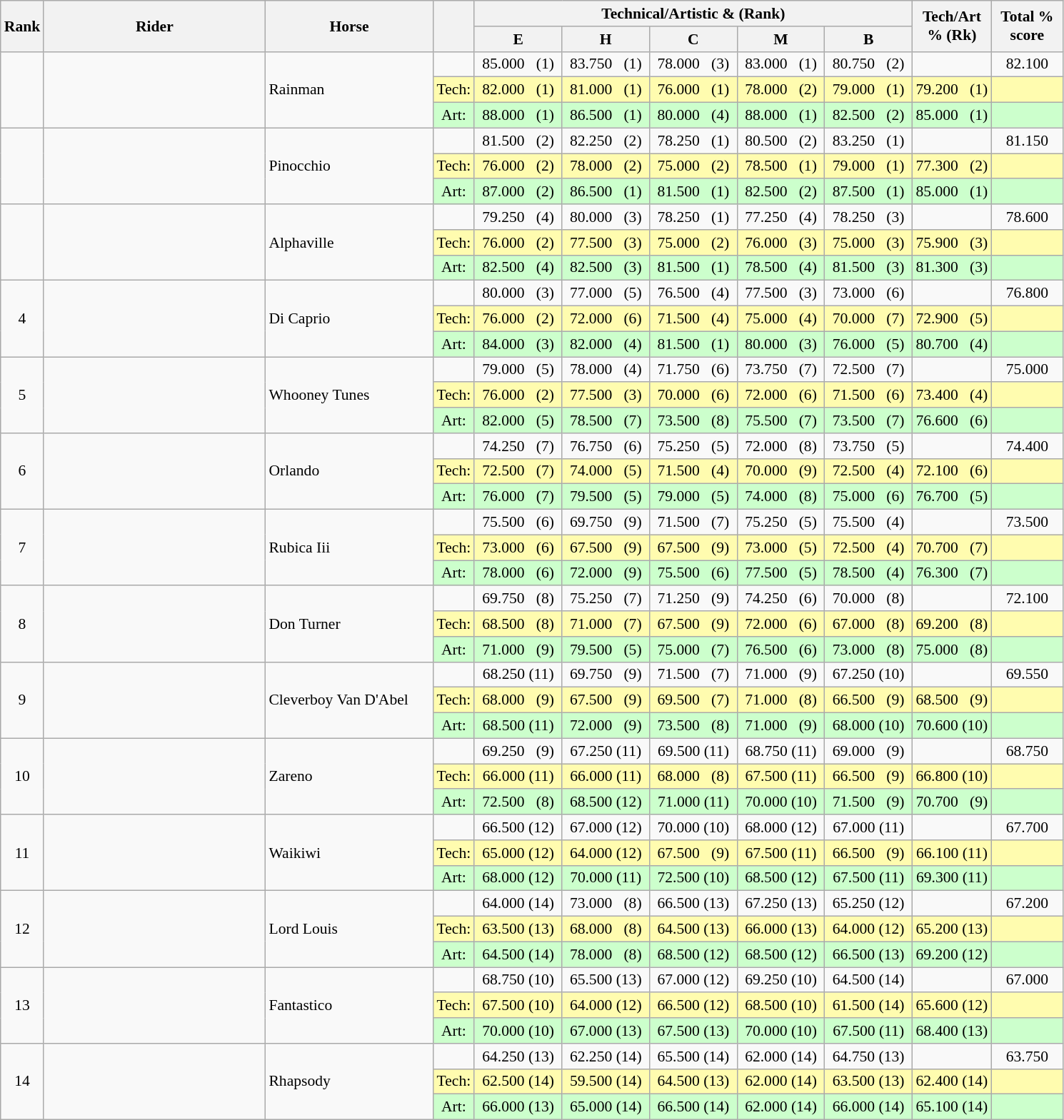<table class="wikitable" style="text-align:center; font-size:90%">
<tr>
<th rowspan=2>Rank</th>
<th rowspan=2 width=200>Rider</th>
<th rowspan=2 width=150>Horse</th>
<th rowspan=2></th>
<th colspan=5>Technical/Artistic & (Rank)</th>
<th rowspan=2>Tech/Art<br>% (Rk)</th>
<th rowspan=2 width=60>Total % score</th>
</tr>
<tr>
<th width=75>E</th>
<th width=75>H</th>
<th width=75>C</th>
<th width=75>M</th>
<th width=75>B</th>
</tr>
<tr>
<td rowspan=3></td>
<td align=left rowspan=3></td>
<td align=left rowspan=3>Rainman</td>
<td></td>
<td>85.000   (1)</td>
<td>83.750   (1)</td>
<td>78.000   (3)</td>
<td>83.000   (1)</td>
<td>80.750   (2)</td>
<td></td>
<td>82.100</td>
</tr>
<tr bgcolor="fffcaf">
<td>Tech:</td>
<td>82.000   (1)</td>
<td>81.000   (1)</td>
<td>76.000   (1)</td>
<td>78.000   (2)</td>
<td>79.000   (1)</td>
<td>79.200   (1)</td>
<td></td>
</tr>
<tr bgcolor="ccffcc">
<td>Art:</td>
<td>88.000   (1)</td>
<td>86.500   (1)</td>
<td>80.000   (4)</td>
<td>88.000   (1)</td>
<td>82.500   (2)</td>
<td>85.000   (1)</td>
<td></td>
</tr>
<tr>
<td rowspan=3></td>
<td align=left rowspan=3></td>
<td align=left rowspan=3>Pinocchio</td>
<td></td>
<td>81.500   (2)</td>
<td>82.250   (2)</td>
<td>78.250   (1)</td>
<td>80.500   (2)</td>
<td>83.250   (1)</td>
<td></td>
<td>81.150</td>
</tr>
<tr bgcolor="fffcaf">
<td>Tech:</td>
<td>76.000   (2)</td>
<td>78.000   (2)</td>
<td>75.000   (2)</td>
<td>78.500   (1)</td>
<td>79.000   (1)</td>
<td>77.300   (2)</td>
<td></td>
</tr>
<tr bgcolor="ccffcc">
<td>Art:</td>
<td>87.000   (2)</td>
<td>86.500   (1)</td>
<td>81.500   (1)</td>
<td>82.500   (2)</td>
<td>87.500   (1)</td>
<td>85.000   (1)</td>
<td></td>
</tr>
<tr>
<td rowspan=3></td>
<td align=left rowspan=3></td>
<td align=left rowspan=3>Alphaville</td>
<td></td>
<td>79.250   (4)</td>
<td>80.000   (3)</td>
<td>78.250   (1)</td>
<td>77.250   (4)</td>
<td>78.250   (3)</td>
<td></td>
<td>78.600</td>
</tr>
<tr bgcolor="fffcaf">
<td>Tech:</td>
<td>76.000   (2)</td>
<td>77.500   (3)</td>
<td>75.000   (2)</td>
<td>76.000   (3)</td>
<td>75.000   (3)</td>
<td>75.900   (3)</td>
<td></td>
</tr>
<tr bgcolor="ccffcc">
<td>Art:</td>
<td>82.500   (4)</td>
<td>82.500   (3)</td>
<td>81.500   (1)</td>
<td>78.500   (4)</td>
<td>81.500   (3)</td>
<td>81.300   (3)</td>
<td></td>
</tr>
<tr>
<td rowspan=3>4</td>
<td align=left rowspan=3></td>
<td align=left rowspan=3>Di Caprio</td>
<td></td>
<td>80.000   (3)</td>
<td>77.000   (5)</td>
<td>76.500   (4)</td>
<td>77.500   (3)</td>
<td>73.000   (6)</td>
<td></td>
<td>76.800</td>
</tr>
<tr bgcolor="fffcaf">
<td>Tech:</td>
<td>76.000   (2)</td>
<td>72.000   (6)</td>
<td>71.500   (4)</td>
<td>75.000   (4)</td>
<td>70.000   (7)</td>
<td>72.900   (5)</td>
<td></td>
</tr>
<tr bgcolor="ccffcc">
<td>Art:</td>
<td>84.000   (3)</td>
<td>82.000   (4)</td>
<td>81.500   (1)</td>
<td>80.000   (3)</td>
<td>76.000   (5)</td>
<td>80.700   (4)</td>
<td></td>
</tr>
<tr>
<td rowspan=3>5</td>
<td align=left rowspan=3></td>
<td align=left rowspan=3>Whooney Tunes</td>
<td></td>
<td>79.000   (5)</td>
<td>78.000   (4)</td>
<td>71.750   (6)</td>
<td>73.750   (7)</td>
<td>72.500   (7)</td>
<td></td>
<td>75.000</td>
</tr>
<tr bgcolor="fffcaf">
<td>Tech:</td>
<td>76.000   (2)</td>
<td>77.500   (3)</td>
<td>70.000   (6)</td>
<td>72.000   (6)</td>
<td>71.500   (6)</td>
<td>73.400   (4)</td>
<td></td>
</tr>
<tr bgcolor="ccffcc">
<td>Art:</td>
<td>82.000   (5)</td>
<td>78.500   (7)</td>
<td>73.500   (8)</td>
<td>75.500   (7)</td>
<td>73.500   (7)</td>
<td>76.600   (6)</td>
<td></td>
</tr>
<tr>
<td rowspan=3>6</td>
<td align=left rowspan=3></td>
<td align=left rowspan=3>Orlando</td>
<td></td>
<td>74.250   (7)</td>
<td>76.750   (6)</td>
<td>75.250   (5)</td>
<td>72.000   (8)</td>
<td>73.750   (5)</td>
<td></td>
<td>74.400</td>
</tr>
<tr bgcolor="fffcaf">
<td>Tech:</td>
<td>72.500   (7)</td>
<td>74.000   (5)</td>
<td>71.500   (4)</td>
<td>70.000   (9)</td>
<td>72.500   (4)</td>
<td>72.100   (6)</td>
<td></td>
</tr>
<tr bgcolor="ccffcc">
<td>Art:</td>
<td>76.000   (7)</td>
<td>79.500   (5)</td>
<td>79.000   (5)</td>
<td>74.000   (8)</td>
<td>75.000   (6)</td>
<td>76.700   (5)</td>
<td></td>
</tr>
<tr>
<td rowspan=3>7</td>
<td align=left rowspan=3></td>
<td align=left rowspan=3>Rubica Iii</td>
<td></td>
<td>75.500   (6)</td>
<td>69.750   (9)</td>
<td>71.500   (7)</td>
<td>75.250   (5)</td>
<td>75.500   (4)</td>
<td></td>
<td>73.500</td>
</tr>
<tr bgcolor="fffcaf">
<td>Tech:</td>
<td>73.000   (6)</td>
<td>67.500   (9)</td>
<td>67.500   (9)</td>
<td>73.000   (5)</td>
<td>72.500   (4)</td>
<td>70.700   (7)</td>
<td></td>
</tr>
<tr bgcolor="ccffcc">
<td>Art:</td>
<td>78.000   (6)</td>
<td>72.000   (9)</td>
<td>75.500   (6)</td>
<td>77.500   (5)</td>
<td>78.500   (4)</td>
<td>76.300   (7)</td>
<td></td>
</tr>
<tr>
<td rowspan=3>8</td>
<td align=left rowspan=3></td>
<td align=left rowspan=3>Don Turner</td>
<td></td>
<td>69.750   (8)</td>
<td>75.250   (7)</td>
<td>71.250   (9)</td>
<td>74.250   (6)</td>
<td>70.000   (8)</td>
<td></td>
<td>72.100</td>
</tr>
<tr bgcolor="fffcaf">
<td>Tech:</td>
<td>68.500   (8)</td>
<td>71.000   (7)</td>
<td>67.500   (9)</td>
<td>72.000   (6)</td>
<td>67.000   (8)</td>
<td>69.200   (8)</td>
<td></td>
</tr>
<tr bgcolor="ccffcc">
<td>Art:</td>
<td>71.000   (9)</td>
<td>79.500   (5)</td>
<td>75.000   (7)</td>
<td>76.500   (6)</td>
<td>73.000   (8)</td>
<td>75.000   (8)</td>
<td></td>
</tr>
<tr>
<td rowspan=3>9</td>
<td align=left rowspan=3></td>
<td align=left rowspan=3>Cleverboy Van D'Abel</td>
<td></td>
<td>68.250 (11)</td>
<td>69.750   (9)</td>
<td>71.500   (7)</td>
<td>71.000   (9)</td>
<td>67.250 (10)</td>
<td></td>
<td>69.550</td>
</tr>
<tr bgcolor="fffcaf">
<td>Tech:</td>
<td>68.000   (9)</td>
<td>67.500   (9)</td>
<td>69.500   (7)</td>
<td>71.000   (8)</td>
<td>66.500   (9)</td>
<td>68.500   (9)</td>
<td></td>
</tr>
<tr bgcolor="ccffcc">
<td>Art:</td>
<td>68.500 (11)</td>
<td>72.000   (9)</td>
<td>73.500   (8)</td>
<td>71.000   (9)</td>
<td>68.000 (10)</td>
<td>70.600 (10)</td>
<td></td>
</tr>
<tr>
<td rowspan=3>10</td>
<td align=left rowspan=3></td>
<td align=left rowspan=3>Zareno</td>
<td></td>
<td>69.250   (9)</td>
<td>67.250 (11)</td>
<td>69.500 (11)</td>
<td>68.750 (11)</td>
<td>69.000   (9)</td>
<td></td>
<td>68.750</td>
</tr>
<tr bgcolor="fffcaf">
<td>Tech:</td>
<td>66.000 (11)</td>
<td>66.000 (11)</td>
<td>68.000   (8)</td>
<td>67.500 (11)</td>
<td>66.500   (9)</td>
<td>66.800 (10)</td>
<td></td>
</tr>
<tr bgcolor="ccffcc">
<td>Art:</td>
<td>72.500   (8)</td>
<td>68.500 (12)</td>
<td>71.000 (11)</td>
<td>70.000 (10)</td>
<td>71.500   (9)</td>
<td>70.700   (9)</td>
<td></td>
</tr>
<tr>
<td rowspan=3>11</td>
<td align=left rowspan=3></td>
<td align=left rowspan=3>Waikiwi</td>
<td></td>
<td>66.500 (12)</td>
<td>67.000 (12)</td>
<td>70.000 (10)</td>
<td>68.000 (12)</td>
<td>67.000 (11)</td>
<td></td>
<td>67.700</td>
</tr>
<tr bgcolor="fffcaf">
<td>Tech:</td>
<td>65.000 (12)</td>
<td>64.000 (12)</td>
<td>67.500   (9)</td>
<td>67.500 (11)</td>
<td>66.500   (9)</td>
<td>66.100 (11)</td>
<td></td>
</tr>
<tr bgcolor="ccffcc">
<td>Art:</td>
<td>68.000 (12)</td>
<td>70.000 (11)</td>
<td>72.500 (10)</td>
<td>68.500 (12)</td>
<td>67.500 (11)</td>
<td>69.300 (11)</td>
<td></td>
</tr>
<tr>
<td rowspan=3>12</td>
<td align=left rowspan=3></td>
<td align=left rowspan=3>Lord Louis</td>
<td></td>
<td>64.000 (14)</td>
<td>73.000   (8)</td>
<td>66.500 (13)</td>
<td>67.250 (13)</td>
<td>65.250 (12)</td>
<td></td>
<td>67.200</td>
</tr>
<tr bgcolor="fffcaf">
<td>Tech:</td>
<td>63.500 (13)</td>
<td>68.000   (8)</td>
<td>64.500 (13)</td>
<td>66.000 (13)</td>
<td>64.000 (12)</td>
<td>65.200 (13)</td>
<td></td>
</tr>
<tr bgcolor="ccffcc">
<td>Art:</td>
<td>64.500 (14)</td>
<td>78.000   (8)</td>
<td>68.500 (12)</td>
<td>68.500 (12)</td>
<td>66.500 (13)</td>
<td>69.200 (12)</td>
<td></td>
</tr>
<tr>
<td rowspan=3>13</td>
<td align=left rowspan=3></td>
<td align=left rowspan=3>Fantastico</td>
<td></td>
<td>68.750 (10)</td>
<td>65.500 (13)</td>
<td>67.000 (12)</td>
<td>69.250 (10)</td>
<td>64.500 (14)</td>
<td></td>
<td>67.000</td>
</tr>
<tr bgcolor="fffcaf">
<td>Tech:</td>
<td>67.500 (10)</td>
<td>64.000 (12)</td>
<td>66.500 (12)</td>
<td>68.500 (10)</td>
<td>61.500 (14)</td>
<td>65.600 (12)</td>
<td></td>
</tr>
<tr bgcolor="ccffcc">
<td>Art:</td>
<td>70.000 (10)</td>
<td>67.000 (13)</td>
<td>67.500 (13)</td>
<td>70.000 (10)</td>
<td>67.500 (11)</td>
<td>68.400 (13)</td>
<td></td>
</tr>
<tr>
<td rowspan=3>14</td>
<td align=left rowspan=3></td>
<td align=left rowspan=3>Rhapsody</td>
<td></td>
<td>64.250 (13)</td>
<td>62.250 (14)</td>
<td>65.500 (14)</td>
<td>62.000 (14)</td>
<td>64.750 (13)</td>
<td></td>
<td>63.750</td>
</tr>
<tr bgcolor="fffcaf">
<td>Tech:</td>
<td>62.500 (14)</td>
<td>59.500 (14)</td>
<td>64.500 (13)</td>
<td>62.000 (14)</td>
<td>63.500 (13)</td>
<td>62.400 (14)</td>
<td></td>
</tr>
<tr bgcolor="ccffcc">
<td>Art:</td>
<td>66.000 (13)</td>
<td>65.000 (14)</td>
<td>66.500 (14)</td>
<td>62.000 (14)</td>
<td>66.000 (14)</td>
<td>65.100 (14)</td>
<td></td>
</tr>
</table>
